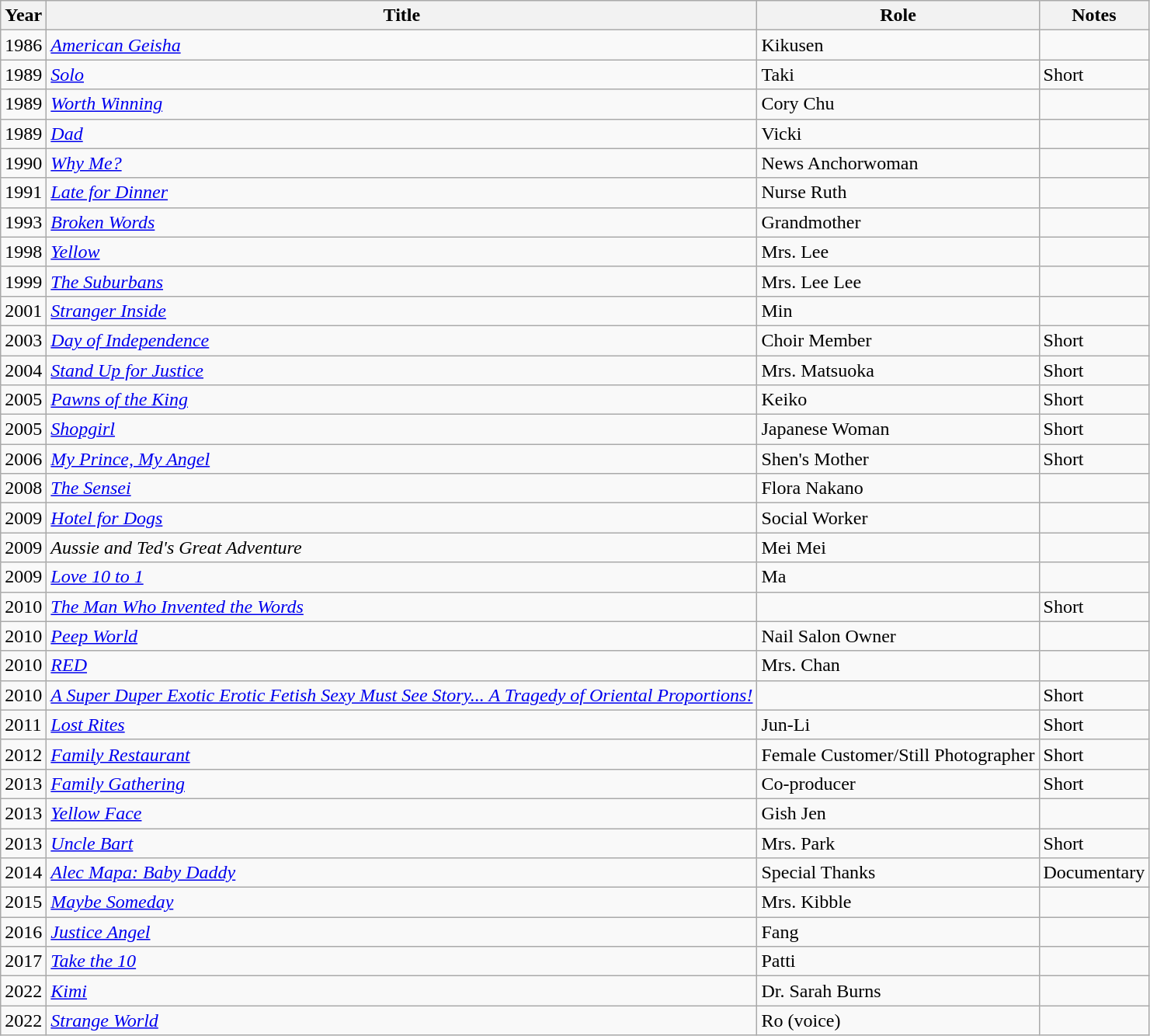<table class="wikitable sortable">
<tr>
<th>Year</th>
<th>Title</th>
<th>Role</th>
<th class="unsortable">Notes</th>
</tr>
<tr>
<td>1986</td>
<td><em><a href='#'>American Geisha</a></em></td>
<td>Kikusen</td>
<td></td>
</tr>
<tr>
<td>1989</td>
<td><em><a href='#'>Solo</a></em></td>
<td>Taki</td>
<td>Short</td>
</tr>
<tr>
<td>1989</td>
<td><em><a href='#'>Worth Winning</a></em></td>
<td>Cory Chu</td>
<td></td>
</tr>
<tr>
<td>1989</td>
<td><em><a href='#'>Dad</a></em></td>
<td>Vicki</td>
<td></td>
</tr>
<tr>
<td>1990</td>
<td><em><a href='#'>Why Me?</a></em></td>
<td>News Anchorwoman</td>
<td></td>
</tr>
<tr>
<td>1991</td>
<td><em><a href='#'>Late for Dinner</a></em></td>
<td>Nurse Ruth</td>
<td></td>
</tr>
<tr>
<td>1993</td>
<td><em><a href='#'>Broken Words</a></em></td>
<td>Grandmother</td>
<td></td>
</tr>
<tr>
<td>1998</td>
<td><em><a href='#'>Yellow</a></em></td>
<td>Mrs. Lee</td>
<td></td>
</tr>
<tr>
<td>1999</td>
<td><em><a href='#'>The Suburbans</a></em></td>
<td>Mrs. Lee Lee</td>
<td></td>
</tr>
<tr>
<td>2001</td>
<td><em><a href='#'>Stranger Inside</a></em></td>
<td>Min</td>
<td></td>
</tr>
<tr>
<td>2003</td>
<td><em><a href='#'>Day of Independence</a></em></td>
<td>Choir Member</td>
<td>Short</td>
</tr>
<tr>
<td>2004</td>
<td><em><a href='#'>Stand Up for Justice</a></em></td>
<td>Mrs. Matsuoka</td>
<td>Short</td>
</tr>
<tr>
<td>2005</td>
<td><em><a href='#'>Pawns of the King</a></em></td>
<td>Keiko</td>
<td>Short</td>
</tr>
<tr>
<td>2005</td>
<td><em><a href='#'>Shopgirl</a></em></td>
<td>Japanese Woman</td>
<td>Short</td>
</tr>
<tr>
<td>2006</td>
<td><em><a href='#'>My Prince, My Angel</a></em></td>
<td>Shen's Mother</td>
<td>Short</td>
</tr>
<tr>
<td>2008</td>
<td><em><a href='#'>The Sensei</a></em></td>
<td>Flora Nakano</td>
<td></td>
</tr>
<tr>
<td>2009</td>
<td><em><a href='#'>Hotel for Dogs</a></em></td>
<td>Social Worker</td>
<td></td>
</tr>
<tr>
<td>2009</td>
<td><em>Aussie and Ted's Great Adventure</em></td>
<td>Mei Mei</td>
<td></td>
</tr>
<tr>
<td>2009</td>
<td><em><a href='#'>Love 10 to 1</a></em></td>
<td>Ma</td>
<td></td>
</tr>
<tr>
<td>2010</td>
<td><em><a href='#'>The Man Who Invented the Words</a></em></td>
<td></td>
<td>Short</td>
</tr>
<tr>
<td>2010</td>
<td><em><a href='#'>Peep World</a></em></td>
<td>Nail Salon Owner</td>
<td></td>
</tr>
<tr>
<td>2010</td>
<td><em><a href='#'>RED</a></em></td>
<td>Mrs. Chan</td>
<td></td>
</tr>
<tr>
<td>2010</td>
<td><em><a href='#'>A Super Duper Exotic Erotic Fetish Sexy Must See Story... A Tragedy of Oriental Proportions!</a></em></td>
<td></td>
<td>Short</td>
</tr>
<tr>
<td>2011</td>
<td><em><a href='#'>Lost Rites</a></em></td>
<td>Jun-Li</td>
<td>Short</td>
</tr>
<tr>
<td>2012</td>
<td><em><a href='#'>Family Restaurant</a></em></td>
<td>Female Customer/Still Photographer</td>
<td>Short</td>
</tr>
<tr>
<td>2013</td>
<td><em><a href='#'>Family Gathering</a></em></td>
<td>Co-producer</td>
<td>Short</td>
</tr>
<tr>
<td>2013</td>
<td><em><a href='#'>Yellow Face</a></em></td>
<td>Gish Jen</td>
<td></td>
</tr>
<tr>
<td>2013</td>
<td><em><a href='#'>Uncle Bart</a></em></td>
<td>Mrs. Park</td>
<td>Short</td>
</tr>
<tr>
<td>2014</td>
<td><em><a href='#'>Alec Mapa: Baby Daddy</a></em></td>
<td>Special Thanks</td>
<td>Documentary</td>
</tr>
<tr>
<td>2015</td>
<td><em><a href='#'>Maybe Someday</a></em></td>
<td>Mrs. Kibble</td>
<td></td>
</tr>
<tr>
<td>2016</td>
<td><em><a href='#'>Justice Angel</a></em></td>
<td>Fang</td>
<td></td>
</tr>
<tr>
<td>2017</td>
<td><em><a href='#'>Take the 10</a></em></td>
<td>Patti</td>
<td></td>
</tr>
<tr>
<td>2022</td>
<td><em><a href='#'>Kimi</a></em></td>
<td>Dr. Sarah Burns</td>
<td></td>
</tr>
<tr>
<td>2022</td>
<td><em><a href='#'>Strange World</a></em></td>
<td>Ro (voice)</td>
<td></td>
</tr>
</table>
